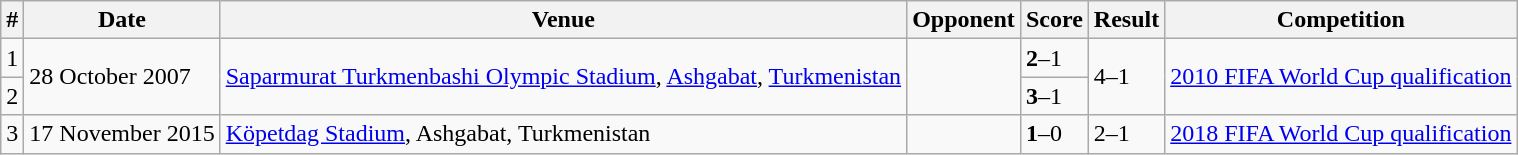<table class="wikitable">
<tr>
<th>#</th>
<th>Date</th>
<th>Venue</th>
<th>Opponent</th>
<th>Score</th>
<th>Result</th>
<th>Competition</th>
</tr>
<tr>
<td>1</td>
<td rowspan="2">28 October 2007</td>
<td rowspan="2"><a href='#'>Saparmurat Turkmenbashi Olympic Stadium</a>, <a href='#'>Ashgabat</a>, <a href='#'>Turkmenistan</a></td>
<td rowspan="2"></td>
<td><strong>2</strong>–1</td>
<td rowspan="2">4–1</td>
<td rowspan="2"><a href='#'>2010 FIFA World Cup qualification</a></td>
</tr>
<tr>
<td>2</td>
<td><strong>3</strong>–1</td>
</tr>
<tr>
<td>3</td>
<td>17 November 2015</td>
<td><a href='#'>Köpetdag Stadium</a>, Ashgabat, Turkmenistan</td>
<td></td>
<td><strong>1</strong>–0</td>
<td>2–1</td>
<td><a href='#'>2018 FIFA World Cup qualification</a></td>
</tr>
</table>
